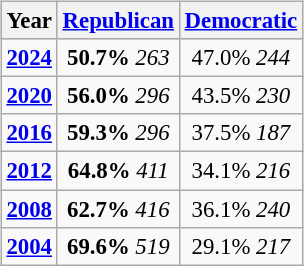<table class="wikitable" style="float:right; font-size:95%;">
<tr bgcolor=lightgrey>
<th>Year</th>
<th><a href='#'>Republican</a></th>
<th><a href='#'>Democratic</a></th>
</tr>
<tr>
<td style="text-align:center;" ><strong><a href='#'>2024</a></strong></td>
<td style="text-align:center;" ><strong>50.7%</strong> <em>263</em></td>
<td style="text-align:center;" >47.0% <em>244</em></td>
</tr>
<tr>
<td style="text-align:center;" ><strong><a href='#'>2020</a></strong></td>
<td style="text-align:center;" ><strong>56.0%</strong> <em>296</em></td>
<td style="text-align:center;" >43.5% <em>230</em></td>
</tr>
<tr>
<td style="text-align:center;" ><strong><a href='#'>2016</a></strong></td>
<td style="text-align:center;" ><strong>59.3%</strong> <em>296</em></td>
<td style="text-align:center;" >37.5% <em>187</em></td>
</tr>
<tr>
<td style="text-align:center;" ><strong><a href='#'>2012</a></strong></td>
<td style="text-align:center;" ><strong>64.8%</strong> <em>411</em></td>
<td style="text-align:center;" >34.1% <em>216</em></td>
</tr>
<tr>
<td style="text-align:center;" ><strong><a href='#'>2008</a></strong></td>
<td style="text-align:center;" ><strong>62.7%</strong> <em>416</em></td>
<td style="text-align:center;" >36.1% <em>240</em></td>
</tr>
<tr>
<td style="text-align:center;" ><strong><a href='#'>2004</a></strong></td>
<td style="text-align:center;" ><strong>69.6%</strong> <em>519</em></td>
<td style="text-align:center;" >29.1% <em>217</em></td>
</tr>
</table>
